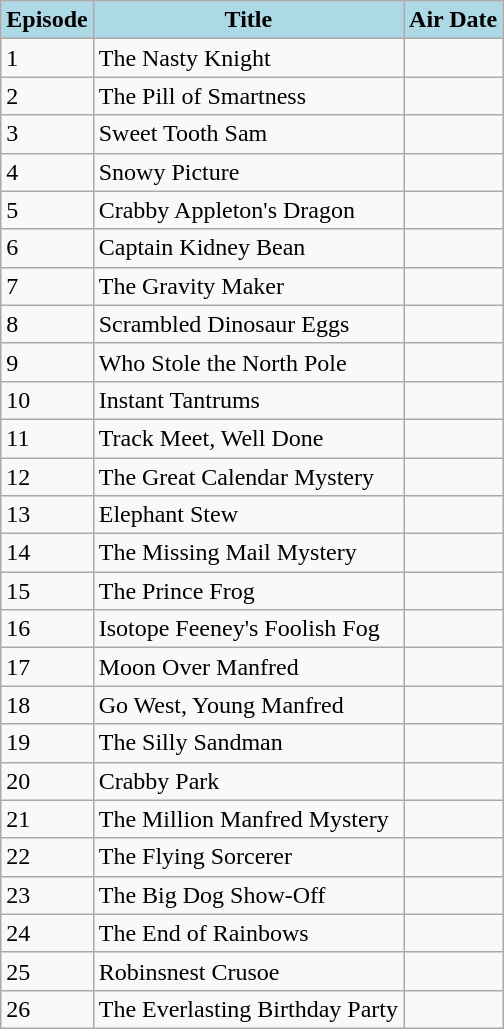<table class="wikitable">
<tr>
<th style="background:#add8e6;">Episode</th>
<th style="background:#add8e6;">Title</th>
<th style="background:#add8e6;">Air Date</th>
</tr>
<tr>
<td>1</td>
<td>The Nasty Knight</td>
<td></td>
</tr>
<tr>
<td>2</td>
<td>The Pill of Smartness</td>
<td></td>
</tr>
<tr>
<td>3</td>
<td>Sweet Tooth Sam</td>
<td></td>
</tr>
<tr>
<td>4</td>
<td>Snowy Picture</td>
<td></td>
</tr>
<tr>
<td>5</td>
<td>Crabby Appleton's Dragon</td>
<td></td>
</tr>
<tr>
<td>6</td>
<td>Captain Kidney Bean</td>
<td></td>
</tr>
<tr>
<td>7</td>
<td>The Gravity Maker</td>
<td></td>
</tr>
<tr>
<td>8</td>
<td>Scrambled Dinosaur Eggs</td>
<td></td>
</tr>
<tr>
<td>9</td>
<td>Who Stole the North Pole</td>
<td></td>
</tr>
<tr>
<td>10</td>
<td>Instant Tantrums</td>
<td></td>
</tr>
<tr>
<td>11</td>
<td>Track Meet, Well Done</td>
<td></td>
</tr>
<tr>
<td>12</td>
<td>The Great Calendar Mystery</td>
<td></td>
</tr>
<tr>
<td>13</td>
<td>Elephant Stew</td>
<td></td>
</tr>
<tr>
<td>14</td>
<td>The Missing Mail Mystery</td>
<td></td>
</tr>
<tr>
<td>15</td>
<td>The Prince Frog</td>
<td></td>
</tr>
<tr>
<td>16</td>
<td>Isotope Feeney's Foolish Fog</td>
<td></td>
</tr>
<tr>
<td>17</td>
<td>Moon Over Manfred</td>
<td></td>
</tr>
<tr>
<td>18</td>
<td>Go West, Young Manfred</td>
<td></td>
</tr>
<tr>
<td>19</td>
<td>The Silly Sandman</td>
<td></td>
</tr>
<tr>
<td>20</td>
<td>Crabby Park</td>
<td></td>
</tr>
<tr>
<td>21</td>
<td>The Million Manfred Mystery</td>
<td></td>
</tr>
<tr>
<td>22</td>
<td>The Flying Sorcerer</td>
<td></td>
</tr>
<tr>
<td>23</td>
<td>The Big Dog Show-Off</td>
<td></td>
</tr>
<tr>
<td>24</td>
<td>The End of Rainbows</td>
<td></td>
</tr>
<tr>
<td>25</td>
<td>Robinsnest Crusoe</td>
<td></td>
</tr>
<tr>
<td>26</td>
<td>The Everlasting Birthday Party</td>
<td></td>
</tr>
</table>
